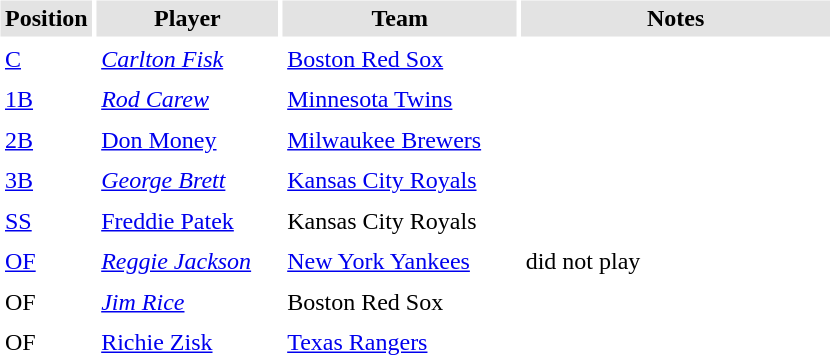<table border="0" cellspacing="3" cellpadding="3">
<tr style="background: #e3e3e3;">
<th width="50">Position</th>
<th width="115">Player</th>
<th width="150">Team</th>
<th width="200">Notes</th>
</tr>
<tr>
<td><a href='#'>C</a></td>
<td><em><a href='#'>Carlton Fisk</a></em></td>
<td><a href='#'>Boston Red Sox</a></td>
<td></td>
</tr>
<tr>
<td><a href='#'>1B</a></td>
<td><em><a href='#'>Rod Carew</a></em></td>
<td><a href='#'>Minnesota Twins</a></td>
<td></td>
</tr>
<tr>
<td><a href='#'>2B</a></td>
<td><a href='#'>Don Money</a></td>
<td><a href='#'>Milwaukee Brewers</a></td>
<td></td>
</tr>
<tr>
<td><a href='#'>3B</a></td>
<td><em><a href='#'>George Brett</a></em></td>
<td><a href='#'>Kansas City Royals</a></td>
<td></td>
</tr>
<tr>
<td><a href='#'>SS</a></td>
<td><a href='#'>Freddie Patek</a></td>
<td>Kansas City Royals</td>
<td></td>
</tr>
<tr>
<td><a href='#'>OF</a></td>
<td><em><a href='#'>Reggie Jackson</a></em></td>
<td><a href='#'>New York Yankees</a></td>
<td>did not play</td>
</tr>
<tr>
<td>OF</td>
<td><em><a href='#'>Jim Rice</a></em></td>
<td>Boston Red Sox</td>
<td></td>
</tr>
<tr>
<td>OF</td>
<td><a href='#'>Richie Zisk</a></td>
<td><a href='#'>Texas Rangers</a></td>
<td></td>
</tr>
</table>
